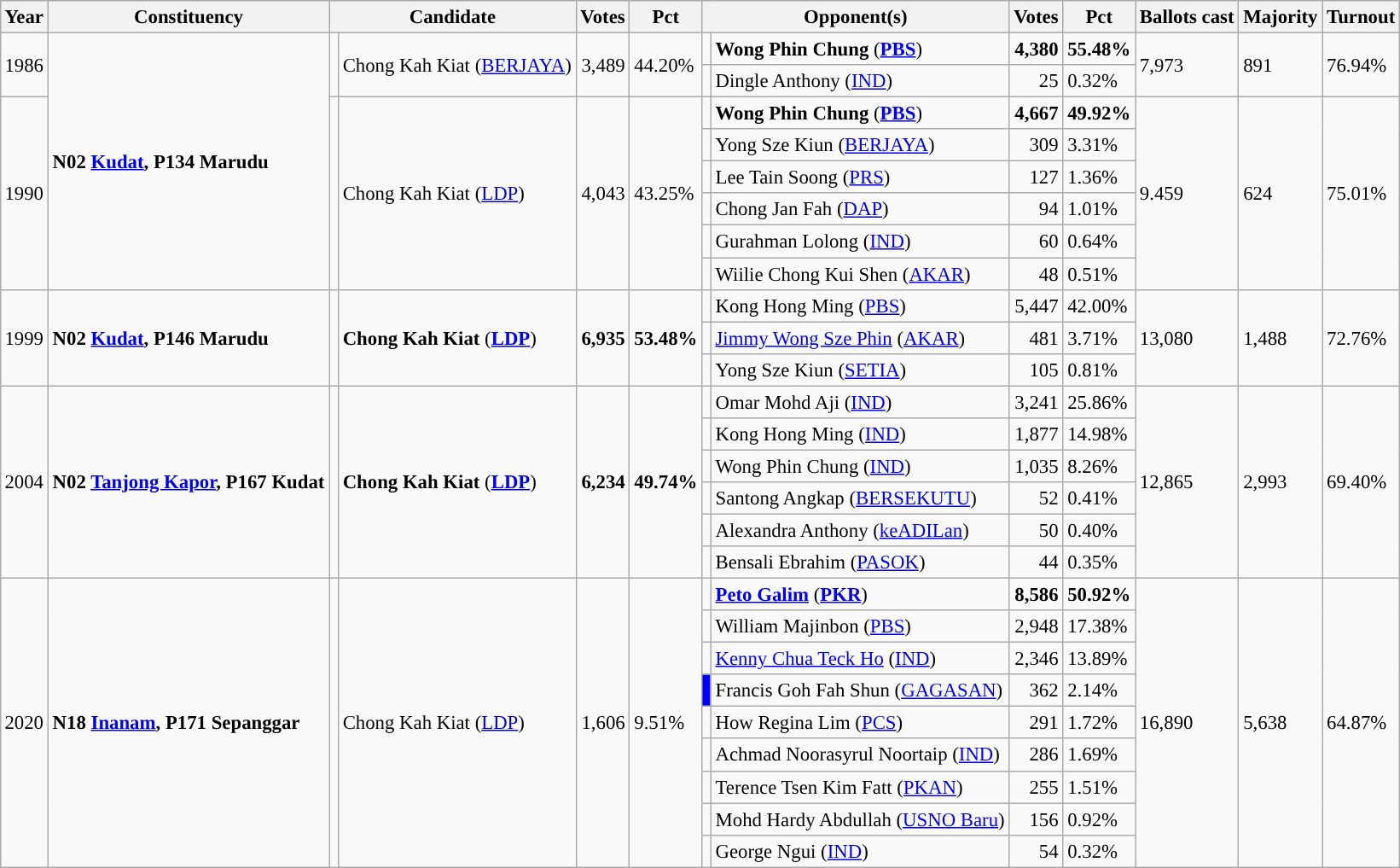<table class="wikitable" style="margin:0.5em ; font-size:95%">
<tr>
<th>Year</th>
<th>Constituency</th>
<th colspan=2>Candidate</th>
<th>Votes</th>
<th>Pct</th>
<th colspan=2>Opponent(s)</th>
<th>Votes</th>
<th>Pct</th>
<th>Ballots cast</th>
<th>Majority</th>
<th>Turnout</th>
</tr>
<tr>
<td rowspan=2>1986</td>
<td rowspan=8><strong>N02 <a href='#'>Kudat</a>, P134 Marudu</strong></td>
<td rowspan=2></td>
<td rowspan=2>Chong Kah Kiat (<a href='#'>BERJAYA</a>)</td>
<td rowspan=2 align="right">3,489</td>
<td rowspan=2>44.20%</td>
<td></td>
<td><strong>Wong Phin Chung</strong> (<a href='#'><strong>PBS</strong></a>)</td>
<td align="right"><strong>4,380</strong></td>
<td><strong>55.48%</strong></td>
<td rowspan=2>7,973</td>
<td rowspan=2>891</td>
<td rowspan=2>76.94%</td>
</tr>
<tr>
<td></td>
<td>Dingle Anthony (<a href='#'>IND</a>)</td>
<td align="right">25</td>
<td>0.32%</td>
</tr>
<tr>
<td rowspan=6>1990</td>
<td rowspan=6 ></td>
<td rowspan=6>Chong Kah Kiat (<a href='#'>LDP</a>)</td>
<td rowspan=6 align="right">4,043</td>
<td rowspan=6>43.25%</td>
<td></td>
<td><strong>Wong Phin Chung</strong> (<a href='#'><strong>PBS</strong></a>)</td>
<td align="right"><strong>4,667</strong></td>
<td><strong>49.92%</strong></td>
<td rowspan=6>9.459</td>
<td rowspan=6>624</td>
<td rowspan=6>75.01%</td>
</tr>
<tr>
<td></td>
<td>Yong Sze Kiun (<a href='#'>BERJAYA</a>)</td>
<td align="right">309</td>
<td>3.31%</td>
</tr>
<tr>
<td></td>
<td>Lee Tain Soong (<a href='#'>PRS</a>)</td>
<td align="right">127</td>
<td>1.36%</td>
</tr>
<tr>
<td></td>
<td>Chong Jan Fah (<a href='#'>DAP</a>)</td>
<td align="right">94</td>
<td>1.01%</td>
</tr>
<tr>
<td></td>
<td>Gurahman Lolong (<a href='#'>IND</a>)</td>
<td align="right">60</td>
<td>0.64%</td>
</tr>
<tr>
<td></td>
<td>Wiilie Chong Kui Shen (<a href='#'>AKAR</a>)</td>
<td align="right">48</td>
<td>0.51%</td>
</tr>
<tr>
<td rowspan=3>1999</td>
<td rowspan=3><strong>N02 <a href='#'>Kudat</a>, P146 Marudu</strong></td>
<td rowspan=3 ></td>
<td rowspan=3><strong>Chong Kah Kiat</strong> (<a href='#'><strong>LDP</strong></a>)</td>
<td rowspan=3 align="right"><strong>6,935</strong></td>
<td rowspan=3><strong>53.48%</strong></td>
<td></td>
<td>Kong Hong Ming (<a href='#'>PBS</a>)</td>
<td align="right">5,447</td>
<td>42.00%</td>
<td rowspan=3>13,080</td>
<td rowspan=3>1,488</td>
<td rowspan=3>72.76%</td>
</tr>
<tr>
<td></td>
<td><a href='#'>Jimmy Wong Sze Phin</a> (<a href='#'>AKAR</a>)</td>
<td align="right">481</td>
<td>3.71%</td>
</tr>
<tr>
<td></td>
<td>Yong Sze Kiun (<a href='#'>SETIA</a>)</td>
<td align="right">105</td>
<td>0.81%</td>
</tr>
<tr>
<td rowspan=6>2004</td>
<td rowspan=6><strong>N02 <a href='#'>Tanjong Kapor</a>, P167 Kudat</strong></td>
<td rowspan=6 ></td>
<td rowspan=6><strong>Chong Kah Kiat</strong> (<a href='#'><strong>LDP</strong></a>)</td>
<td rowspan=6 align="right"><strong>6,234</strong></td>
<td rowspan=6><strong>49.74%</strong></td>
<td></td>
<td>Omar Mohd Aji (<a href='#'>IND</a>)</td>
<td align="right">3,241</td>
<td>25.86%</td>
<td rowspan=6>12,865</td>
<td rowspan=6>2,993</td>
<td rowspan=6>69.40%</td>
</tr>
<tr>
<td></td>
<td>Kong Hong Ming (<a href='#'>IND</a>)</td>
<td align="right">1,877</td>
<td>14.98%</td>
</tr>
<tr>
<td></td>
<td>Wong Phin Chung (<a href='#'>IND</a>)</td>
<td align="right">1,035</td>
<td>8.26%</td>
</tr>
<tr>
<td></td>
<td>Santong Angkap (<a href='#'>BERSEKUTU</a>)</td>
<td align="right">52</td>
<td>0.41%</td>
</tr>
<tr>
<td></td>
<td>Alexandra Anthony (<a href='#'>keADILan</a>)</td>
<td align="right">50</td>
<td>0.40%</td>
</tr>
<tr>
<td></td>
<td>Bensali Ebrahim (<a href='#'>PASOK</a>)</td>
<td align="right">44</td>
<td>0.35%</td>
</tr>
<tr>
<td rowspan=9>2020</td>
<td rowspan=9><strong>N18 <a href='#'>Inanam</a>, P171 Sepanggar</strong></td>
<td rowspan=9 bgcolor=></td>
<td rowspan=9>Chong Kah Kiat (<a href='#'>LDP</a>)</td>
<td rowspan=9 align="right">1,606</td>
<td rowspan=9>9.51%</td>
<td></td>
<td><strong><a href='#'>Peto Galim</a></strong> (<a href='#'><strong>PKR</strong></a>)</td>
<td align="right"><strong>8,586</strong></td>
<td><strong>50.92%</strong></td>
<td rowspan=9>16,890</td>
<td rowspan=9>5,638</td>
<td rowspan=9>64.87%</td>
</tr>
<tr>
<td></td>
<td>William Majinbon (<a href='#'>PBS</a>)</td>
<td align="right">2,948</td>
<td>17.38%</td>
</tr>
<tr>
<td></td>
<td><a href='#'>Kenny Chua Teck Ho</a> (<a href='#'>IND</a>)</td>
<td align="right">2,346</td>
<td>13.89%</td>
</tr>
<tr>
<td bgcolor=blue></td>
<td>Francis Goh Fah Shun (<a href='#'>GAGASAN</a>)</td>
<td align="right">362</td>
<td>2.14%</td>
</tr>
<tr>
<td></td>
<td>How Regina Lim (<a href='#'>PCS</a>)</td>
<td align="right">291</td>
<td>1.72%</td>
</tr>
<tr>
<td></td>
<td>Achmad Noorasyrul Noortaip (<a href='#'>IND</a>)</td>
<td align="right">286</td>
<td>1.69%</td>
</tr>
<tr>
<td></td>
<td>Terence Tsen Kim Fatt (<a href='#'>PKAN</a>)</td>
<td align="right">255</td>
<td>1.51%</td>
</tr>
<tr>
<td bgcolor=></td>
<td>Mohd Hardy Abdullah (<a href='#'>USNO Baru</a>)</td>
<td align="right">156</td>
<td>0.92%</td>
</tr>
<tr>
<td></td>
<td>George Ngui (<a href='#'>IND</a>)</td>
<td align="right">54</td>
<td>0.32%</td>
</tr>
</table>
